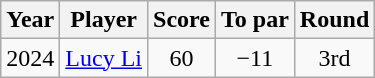<table class=wikitable style="text-align:center">
<tr>
<th>Year</th>
<th>Player</th>
<th>Score</th>
<th>To par</th>
<th>Round</th>
</tr>
<tr>
<td>2024</td>
<td align=left><a href='#'>Lucy Li</a></td>
<td>60</td>
<td>−11</td>
<td>3rd</td>
</tr>
</table>
